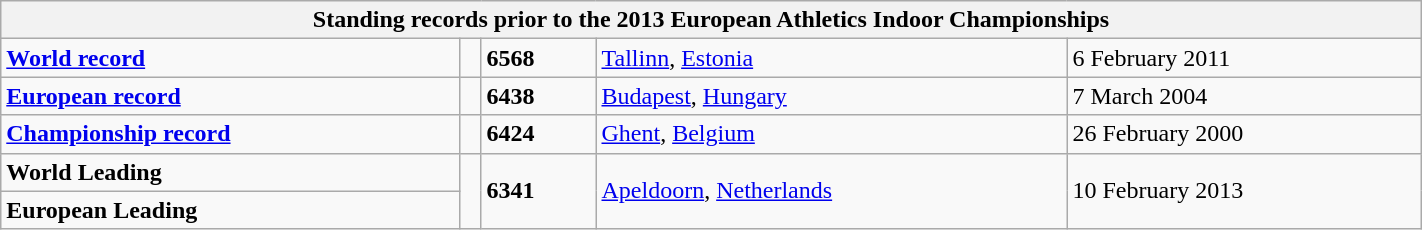<table class="wikitable" width=75%>
<tr>
<th colspan="5">Standing records prior to the 2013 European Athletics Indoor Championships</th>
</tr>
<tr>
<td><strong><a href='#'>World record</a></strong></td>
<td></td>
<td><strong>6568</strong></td>
<td><a href='#'>Tallinn</a>, <a href='#'>Estonia</a></td>
<td>6 February 2011</td>
</tr>
<tr>
<td><strong><a href='#'>European record</a></strong></td>
<td></td>
<td><strong>6438</strong></td>
<td><a href='#'>Budapest</a>, <a href='#'>Hungary</a></td>
<td>7 March 2004</td>
</tr>
<tr>
<td><strong><a href='#'>Championship record</a></strong></td>
<td></td>
<td><strong>6424</strong></td>
<td><a href='#'>Ghent</a>, <a href='#'>Belgium</a></td>
<td>26 February 2000</td>
</tr>
<tr>
<td><strong>World Leading</strong></td>
<td rowspan=2></td>
<td rowspan=2><strong>6341</strong></td>
<td rowspan=2><a href='#'>Apeldoorn</a>, <a href='#'>Netherlands</a></td>
<td rowspan=2>10 February 2013</td>
</tr>
<tr>
<td><strong>European Leading</strong></td>
</tr>
</table>
